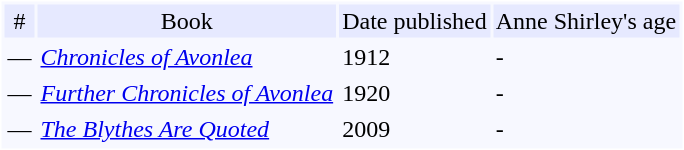<table style="border:1px; border: thin solid white; background-color:#f7f8ff" cellpadding="2">
<tr align="center" bgcolor="#e6e9ff">
<td>#</td>
<td>Book</td>
<td>Date published</td>
<td>Anne Shirley's age</td>
</tr>
<tr>
<td>—</td>
<td><em><a href='#'>Chronicles of Avonlea</a></em></td>
<td>1912</td>
<td>-</td>
</tr>
<tr>
<td>—</td>
<td><em><a href='#'>Further Chronicles of Avonlea</a></em></td>
<td>1920</td>
<td>-</td>
</tr>
<tr>
<td>—</td>
<td><em><a href='#'>The Blythes Are Quoted</a></em></td>
<td>2009</td>
<td>-</td>
</tr>
</table>
